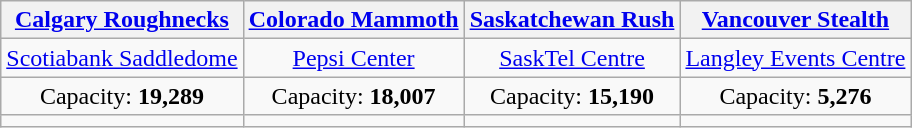<table class="wikitable" style="text-align:center">
<tr>
<th><a href='#'>Calgary Roughnecks</a></th>
<th><a href='#'>Colorado Mammoth</a></th>
<th><a href='#'>Saskatchewan Rush</a></th>
<th><a href='#'>Vancouver Stealth</a></th>
</tr>
<tr>
<td><a href='#'>Scotiabank Saddledome</a></td>
<td><a href='#'>Pepsi Center</a></td>
<td><a href='#'>SaskTel Centre</a></td>
<td><a href='#'>Langley Events Centre</a></td>
</tr>
<tr>
<td>Capacity: <strong>19,289 </strong></td>
<td>Capacity: <strong>18,007</strong></td>
<td>Capacity: <strong>15,190</strong></td>
<td>Capacity: <strong>5,276</strong></td>
</tr>
<tr>
<td></td>
<td></td>
<td></td>
<td></td>
</tr>
</table>
